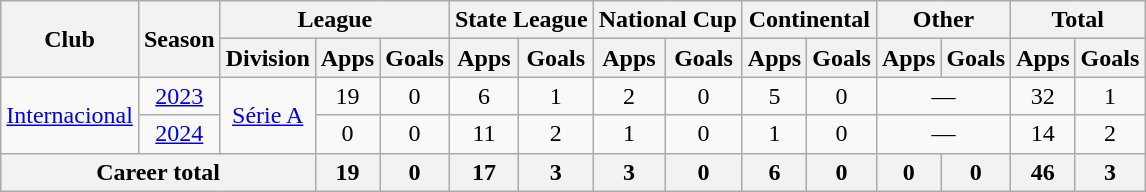<table class="wikitable" style="text-align:center">
<tr>
<th rowspan="2">Club</th>
<th rowspan="2">Season</th>
<th colspan="3">League</th>
<th colspan="2">State League</th>
<th colspan="2">National Cup</th>
<th colspan="2">Continental</th>
<th colspan="2">Other</th>
<th colspan="2">Total</th>
</tr>
<tr>
<th>Division</th>
<th>Apps</th>
<th>Goals</th>
<th>Apps</th>
<th>Goals</th>
<th>Apps</th>
<th>Goals</th>
<th>Apps</th>
<th>Goals</th>
<th>Apps</th>
<th>Goals</th>
<th>Apps</th>
<th>Goals</th>
</tr>
<tr>
<td rowspan="2"><a href='#'>Internacional</a></td>
<td><a href='#'>2023</a></td>
<td rowspan="2"><a href='#'>Série A</a></td>
<td>19</td>
<td>0</td>
<td>6</td>
<td>1</td>
<td>2</td>
<td>0</td>
<td>5</td>
<td>0</td>
<td colspan="2">—</td>
<td>32</td>
<td>1</td>
</tr>
<tr>
<td><a href='#'>2024</a></td>
<td>0</td>
<td>0</td>
<td>11</td>
<td>2</td>
<td>1</td>
<td>0</td>
<td>1</td>
<td>0</td>
<td colspan="2">—</td>
<td>14</td>
<td>2</td>
</tr>
<tr>
<th colspan="3">Career total</th>
<th>19</th>
<th>0</th>
<th>17</th>
<th>3</th>
<th>3</th>
<th>0</th>
<th>6</th>
<th>0</th>
<th>0</th>
<th>0</th>
<th>46</th>
<th>3</th>
</tr>
</table>
